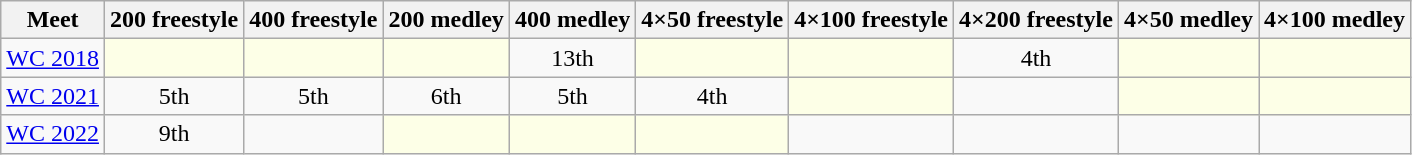<table class="sortable wikitable">
<tr>
<th>Meet</th>
<th class="unsortable">200 freestyle</th>
<th class="unsortable">400 freestyle</th>
<th class="unsortable">200 medley</th>
<th class="unsortable">400 medley</th>
<th class="unsortable">4×50 freestyle</th>
<th class="unsortable">4×100 freestyle</th>
<th class="unsortable">4×200 freestyle</th>
<th class="unsortable">4×50 medley</th>
<th class="unsortable">4×100 medley</th>
</tr>
<tr>
<td><a href='#'>WC 2018</a></td>
<td style="background:#fdffe7"></td>
<td style="background:#fdffe7"></td>
<td style="background:#fdffe7"></td>
<td align="center">13th</td>
<td style="background:#fdffe7"></td>
<td style="background:#fdffe7"></td>
<td align="center">4th</td>
<td style="background:#fdffe7"></td>
<td style="background:#fdffe7"></td>
</tr>
<tr>
<td><a href='#'>WC 2021</a></td>
<td align="center">5th</td>
<td align="center">5th</td>
<td align="center">6th</td>
<td align="center">5th</td>
<td align="center">4th</td>
<td style="background:#fdffe7"></td>
<td align="center"></td>
<td style="background:#fdffe7"></td>
<td style="background:#fdffe7"></td>
</tr>
<tr>
<td><a href='#'>WC 2022</a></td>
<td align="center">9th</td>
<td align="center"></td>
<td style="background:#fdffe7"></td>
<td style="background:#fdffe7"></td>
<td style="background:#fdffe7"></td>
<td align="center"></td>
<td align="center"></td>
<td align="center"></td>
<td align="center"></td>
</tr>
</table>
